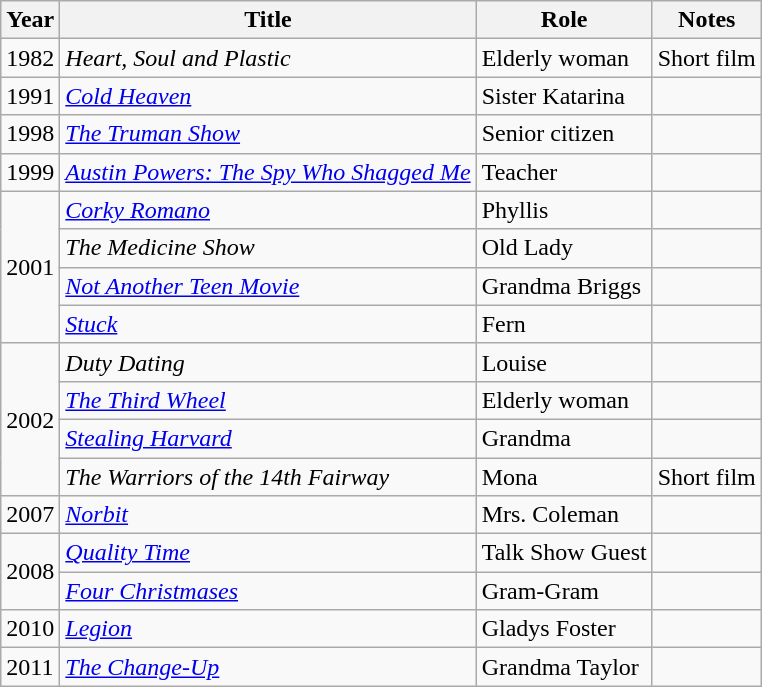<table class="wikitable sortable">
<tr>
<th>Year</th>
<th>Title</th>
<th>Role</th>
<th>Notes</th>
</tr>
<tr>
<td>1982</td>
<td><em>Heart, Soul and Plastic</em></td>
<td>Elderly woman</td>
<td>Short film</td>
</tr>
<tr>
<td>1991</td>
<td><em><a href='#'>Cold Heaven</a></em></td>
<td>Sister Katarina</td>
<td></td>
</tr>
<tr>
<td>1998</td>
<td><em><a href='#'>The Truman Show</a></em></td>
<td>Senior citizen</td>
<td></td>
</tr>
<tr>
<td>1999</td>
<td><em><a href='#'>Austin Powers: The Spy Who Shagged Me</a></em></td>
<td>Teacher</td>
<td></td>
</tr>
<tr>
<td rowspan="4">2001</td>
<td><em><a href='#'>Corky Romano</a></em></td>
<td>Phyllis</td>
<td></td>
</tr>
<tr>
<td><em>The Medicine Show</em></td>
<td>Old Lady</td>
<td></td>
</tr>
<tr>
<td><em><a href='#'>Not Another Teen Movie</a></em></td>
<td>Grandma Briggs</td>
<td></td>
</tr>
<tr>
<td><em><a href='#'>Stuck</a></em></td>
<td>Fern</td>
<td></td>
</tr>
<tr>
<td rowspan="4">2002</td>
<td><em>Duty Dating</em></td>
<td>Louise</td>
<td></td>
</tr>
<tr>
<td><em><a href='#'>The Third Wheel</a></em></td>
<td>Elderly woman</td>
<td></td>
</tr>
<tr>
<td><em><a href='#'>Stealing Harvard</a></em></td>
<td>Grandma</td>
<td></td>
</tr>
<tr>
<td><em>The Warriors of the 14th Fairway</em></td>
<td>Mona</td>
<td>Short film</td>
</tr>
<tr>
<td>2007</td>
<td><em><a href='#'>Norbit</a></em></td>
<td>Mrs. Coleman</td>
<td></td>
</tr>
<tr>
<td rowspan="2">2008</td>
<td><em><a href='#'>Quality Time</a></em></td>
<td>Talk Show Guest</td>
<td></td>
</tr>
<tr>
<td><em><a href='#'>Four Christmases</a></em></td>
<td>Gram-Gram</td>
<td></td>
</tr>
<tr>
<td>2010</td>
<td><em><a href='#'>Legion</a></em></td>
<td>Gladys Foster</td>
<td></td>
</tr>
<tr>
<td>2011</td>
<td><em><a href='#'>The Change-Up</a></em></td>
<td>Grandma Taylor</td>
<td></td>
</tr>
</table>
